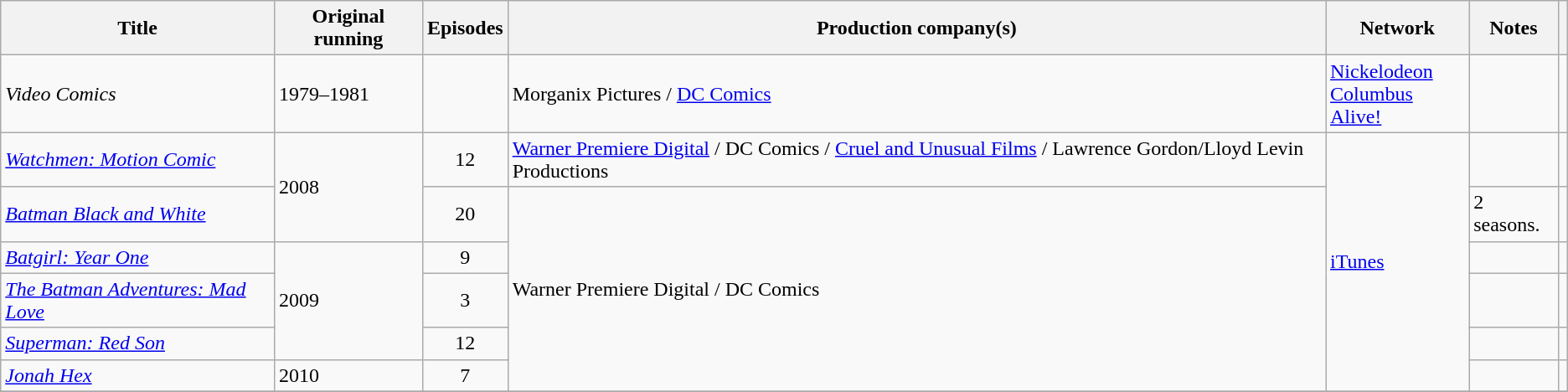<table class="wikitable plainrowheaders" style="text-align: left">
<tr>
<th>Title</th>
<th>Original running</th>
<th>Episodes</th>
<th>Production company(s)</th>
<th>Network</th>
<th>Notes</th>
<th></th>
</tr>
<tr>
<td><em>Video Comics</em></td>
<td>1979–1981</td>
<td></td>
<td>Morganix Pictures / <a href='#'>DC Comics</a></td>
<td><a href='#'>Nickelodeon</a><br><a href='#'>Columbus Alive!</a></td>
<td></td>
<td></td>
</tr>
<tr>
<td><em><a href='#'>Watchmen: Motion Comic</a></em></td>
<td rowspan="2">2008</td>
<td align="center">12</td>
<td><a href='#'>Warner Premiere Digital</a> / DC Comics / <a href='#'>Cruel and Unusual Films</a> / Lawrence Gordon/Lloyd Levin Productions</td>
<td rowspan="6"><a href='#'>iTunes</a></td>
<td></td>
<td></td>
</tr>
<tr>
<td><em><a href='#'>Batman Black and White</a></em></td>
<td align="center">20</td>
<td rowspan="5">Warner Premiere Digital / DC Comics</td>
<td>2 seasons.</td>
<td></td>
</tr>
<tr>
<td><em><a href='#'>Batgirl: Year One</a></em></td>
<td rowspan="3">2009</td>
<td align="center">9</td>
<td></td>
<td></td>
</tr>
<tr>
<td><em><a href='#'>The Batman Adventures: Mad Love</a></em></td>
<td align="center">3</td>
<td></td>
<td></td>
</tr>
<tr>
<td><em><a href='#'>Superman: Red Son</a></em></td>
<td align="center">12</td>
<td></td>
<td></td>
</tr>
<tr>
<td><em><a href='#'>Jonah Hex</a></em></td>
<td>2010</td>
<td align="center">7</td>
<td></td>
<td></td>
</tr>
<tr>
</tr>
</table>
